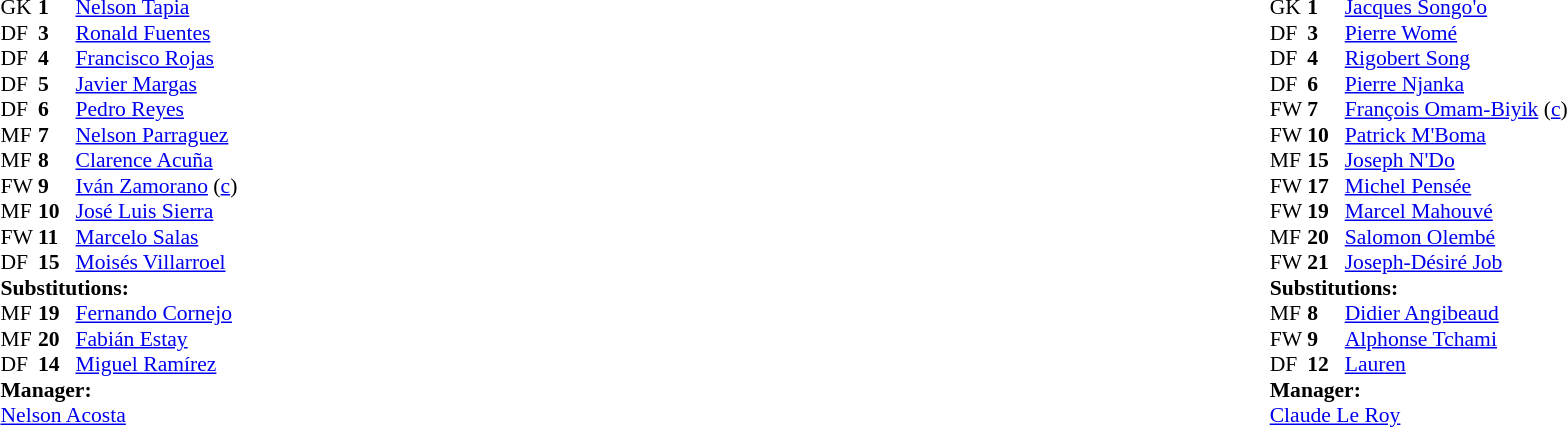<table style="width:100%;">
<tr>
<td style="vertical-align:top; width:50%;"><br><table style="font-size: 90%" cellspacing="0" cellpadding="0">
<tr>
<th width="25"></th>
<th width="25"></th>
</tr>
<tr>
<td>GK</td>
<td><strong>1</strong></td>
<td><a href='#'>Nelson Tapia</a></td>
</tr>
<tr>
<td>DF</td>
<td><strong>3</strong></td>
<td><a href='#'>Ronald Fuentes</a></td>
</tr>
<tr>
<td>DF</td>
<td><strong>4</strong></td>
<td><a href='#'>Francisco Rojas</a></td>
<td></td>
<td></td>
</tr>
<tr>
<td>DF</td>
<td><strong>5</strong></td>
<td><a href='#'>Javier Margas</a></td>
</tr>
<tr>
<td>DF</td>
<td><strong>6</strong></td>
<td><a href='#'>Pedro Reyes</a></td>
</tr>
<tr>
<td>MF</td>
<td><strong>7</strong></td>
<td><a href='#'>Nelson Parraguez</a></td>
<td></td>
</tr>
<tr>
<td>MF</td>
<td><strong>8</strong></td>
<td><a href='#'>Clarence Acuña</a></td>
</tr>
<tr>
<td>FW</td>
<td><strong>9</strong></td>
<td><a href='#'>Iván Zamorano</a> (<a href='#'>c</a>)</td>
</tr>
<tr>
<td>MF</td>
<td><strong>10</strong></td>
<td><a href='#'>José Luis Sierra</a></td>
<td></td>
<td></td>
</tr>
<tr>
<td>FW</td>
<td><strong>11</strong></td>
<td><a href='#'>Marcelo Salas</a></td>
</tr>
<tr>
<td>DF</td>
<td><strong>15</strong></td>
<td><a href='#'>Moisés Villarroel</a></td>
<td></td>
<td></td>
</tr>
<tr>
<td colspan=3><strong>Substitutions:</strong></td>
</tr>
<tr>
<td>MF</td>
<td><strong>19</strong></td>
<td><a href='#'>Fernando Cornejo</a></td>
<td></td>
<td></td>
</tr>
<tr>
<td>MF</td>
<td><strong>20</strong></td>
<td><a href='#'>Fabián Estay</a></td>
<td></td>
<td></td>
</tr>
<tr>
<td>DF</td>
<td><strong>14</strong></td>
<td><a href='#'>Miguel Ramírez</a></td>
<td></td>
<td></td>
</tr>
<tr>
<td colspan=3><strong>Manager:</strong></td>
</tr>
<tr>
<td colspan="4"> <a href='#'>Nelson Acosta</a></td>
</tr>
</table>
</td>
<td></td>
<td style="vertical-align:top; width:50%;"><br><table cellspacing="0" cellpadding="0" style="font-size:90%; margin:auto;">
<tr>
<th width="25"></th>
<th width="25"></th>
</tr>
<tr>
<td>GK</td>
<td><strong>1</strong></td>
<td><a href='#'>Jacques Songo'o</a></td>
</tr>
<tr>
<td>DF</td>
<td><strong>3</strong></td>
<td><a href='#'>Pierre Womé</a></td>
</tr>
<tr>
<td>DF</td>
<td><strong>4</strong></td>
<td><a href='#'>Rigobert Song</a></td>
<td></td>
</tr>
<tr>
<td>DF</td>
<td><strong>6</strong></td>
<td><a href='#'>Pierre Njanka</a></td>
</tr>
<tr>
<td>FW</td>
<td><strong>7</strong></td>
<td><a href='#'>François Omam-Biyik</a> (<a href='#'>c</a>)</td>
</tr>
<tr>
<td>FW</td>
<td><strong>10</strong></td>
<td><a href='#'>Patrick M'Boma</a></td>
</tr>
<tr>
<td>MF</td>
<td><strong>15</strong></td>
<td><a href='#'>Joseph N'Do</a></td>
<td></td>
<td></td>
</tr>
<tr>
<td>FW</td>
<td><strong>17</strong></td>
<td><a href='#'>Michel Pensée</a></td>
</tr>
<tr>
<td>FW</td>
<td><strong>19</strong></td>
<td><a href='#'>Marcel Mahouvé</a></td>
</tr>
<tr>
<td>MF</td>
<td><strong>20</strong></td>
<td><a href='#'>Salomon Olembé</a></td>
<td></td>
<td></td>
</tr>
<tr>
<td>FW</td>
<td><strong>21</strong></td>
<td><a href='#'>Joseph-Désiré Job</a></td>
<td></td>
<td></td>
</tr>
<tr>
<td colspan=3><strong>Substitutions:</strong></td>
</tr>
<tr>
<td>MF</td>
<td><strong>8</strong></td>
<td><a href='#'>Didier Angibeaud</a></td>
<td></td>
<td></td>
</tr>
<tr>
<td>FW</td>
<td><strong>9</strong></td>
<td><a href='#'>Alphonse Tchami</a></td>
<td></td>
<td></td>
</tr>
<tr>
<td>DF</td>
<td><strong>12</strong></td>
<td><a href='#'>Lauren</a></td>
<td></td>
<td></td>
</tr>
<tr>
<td colspan=3><strong>Manager:</strong></td>
</tr>
<tr>
<td colspan="4"> <a href='#'>Claude Le Roy</a></td>
</tr>
</table>
</td>
</tr>
</table>
